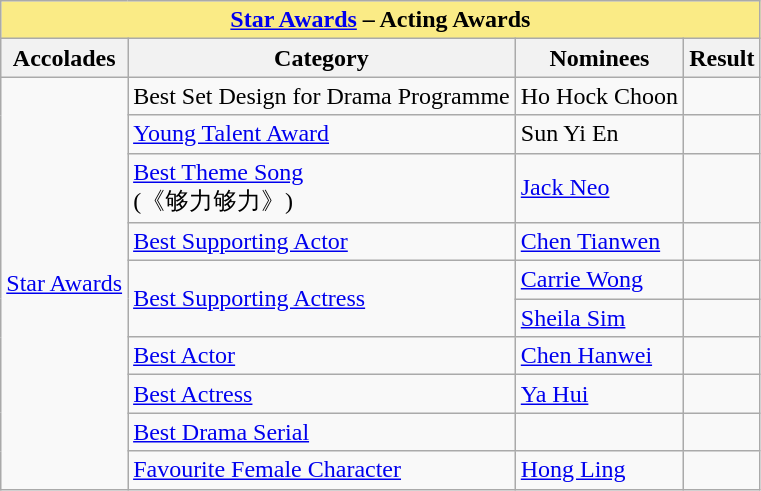<table class="wikitable sortable">
<tr>
<th colspan="4" - style="background:#FAEB86;" align="center"><a href='#'>Star Awards</a> – Acting Awards</th>
</tr>
<tr>
<th>Accolades</th>
<th>Category</th>
<th>Nominees</th>
<th>Result</th>
</tr>
<tr>
<td rowspan="10"><a href='#'>Star Awards</a></td>
<td>Best Set Design for Drama Programme</td>
<td>Ho Hock Choon</td>
<td></td>
</tr>
<tr>
<td><a href='#'>Young Talent Award</a></td>
<td>Sun Yi En</td>
<td></td>
</tr>
<tr>
<td><a href='#'>Best Theme Song</a>    <br> (《够力够力》)</td>
<td><a href='#'>Jack Neo</a></td>
<td></td>
</tr>
<tr>
<td><a href='#'>Best Supporting Actor</a></td>
<td><a href='#'>Chen Tianwen</a></td>
<td></td>
</tr>
<tr>
<td rowspan="2"><a href='#'>Best Supporting Actress</a></td>
<td><a href='#'>Carrie Wong</a></td>
<td></td>
</tr>
<tr>
<td><a href='#'>Sheila Sim</a></td>
<td></td>
</tr>
<tr>
<td><a href='#'>Best Actor</a></td>
<td><a href='#'>Chen Hanwei</a></td>
<td></td>
</tr>
<tr>
<td><a href='#'>Best Actress</a></td>
<td><a href='#'>Ya Hui</a></td>
<td></td>
</tr>
<tr>
<td><a href='#'>Best Drama Serial</a></td>
<td></td>
<td></td>
</tr>
<tr>
<td><a href='#'>Favourite Female Character</a></td>
<td><a href='#'>Hong Ling</a></td>
<td></td>
</tr>
</table>
